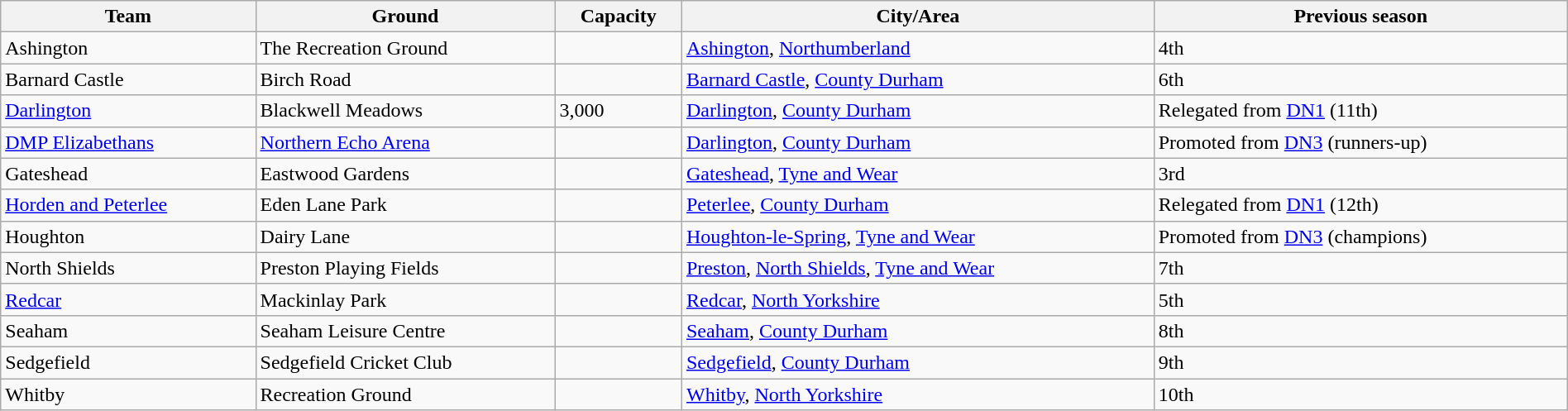<table class="wikitable sortable" width=100%>
<tr>
<th>Team</th>
<th>Ground</th>
<th>Capacity</th>
<th>City/Area</th>
<th>Previous season</th>
</tr>
<tr>
<td>Ashington</td>
<td>The Recreation Ground</td>
<td></td>
<td><a href='#'>Ashington</a>, <a href='#'>Northumberland</a></td>
<td>4th</td>
</tr>
<tr>
<td>Barnard Castle</td>
<td>Birch Road</td>
<td></td>
<td><a href='#'>Barnard Castle</a>, <a href='#'>County Durham</a></td>
<td>6th</td>
</tr>
<tr>
<td><a href='#'>Darlington</a></td>
<td>Blackwell Meadows</td>
<td>3,000</td>
<td><a href='#'>Darlington</a>, <a href='#'>County Durham</a></td>
<td>Relegated from <a href='#'>DN1</a> (11th)</td>
</tr>
<tr>
<td><a href='#'>DMP Elizabethans</a></td>
<td><a href='#'>Northern Echo Arena</a></td>
<td></td>
<td><a href='#'>Darlington</a>, <a href='#'>County Durham</a></td>
<td>Promoted from <a href='#'>DN3</a> (runners-up)</td>
</tr>
<tr>
<td>Gateshead</td>
<td>Eastwood Gardens</td>
<td></td>
<td><a href='#'>Gateshead</a>, <a href='#'>Tyne and Wear</a></td>
<td>3rd</td>
</tr>
<tr>
<td><a href='#'>Horden and Peterlee</a></td>
<td>Eden Lane Park</td>
<td></td>
<td><a href='#'>Peterlee</a>, <a href='#'>County Durham</a></td>
<td>Relegated from <a href='#'>DN1</a> (12th)</td>
</tr>
<tr>
<td>Houghton</td>
<td>Dairy Lane</td>
<td></td>
<td><a href='#'>Houghton-le-Spring</a>, <a href='#'>Tyne and Wear</a></td>
<td>Promoted from <a href='#'>DN3</a> (champions)</td>
</tr>
<tr>
<td>North Shields</td>
<td>Preston Playing Fields</td>
<td></td>
<td><a href='#'>Preston</a>, <a href='#'>North Shields</a>, <a href='#'>Tyne and Wear</a></td>
<td>7th</td>
</tr>
<tr>
<td><a href='#'>Redcar</a></td>
<td>Mackinlay Park</td>
<td></td>
<td><a href='#'>Redcar</a>, <a href='#'>North Yorkshire</a></td>
<td>5th</td>
</tr>
<tr>
<td>Seaham</td>
<td>Seaham Leisure Centre</td>
<td></td>
<td><a href='#'>Seaham</a>, <a href='#'>County Durham</a></td>
<td>8th</td>
</tr>
<tr>
<td>Sedgefield</td>
<td>Sedgefield Cricket Club</td>
<td></td>
<td><a href='#'>Sedgefield</a>, <a href='#'>County Durham</a></td>
<td>9th</td>
</tr>
<tr>
<td>Whitby</td>
<td>Recreation Ground</td>
<td></td>
<td><a href='#'>Whitby</a>, <a href='#'>North Yorkshire</a></td>
<td>10th</td>
</tr>
</table>
